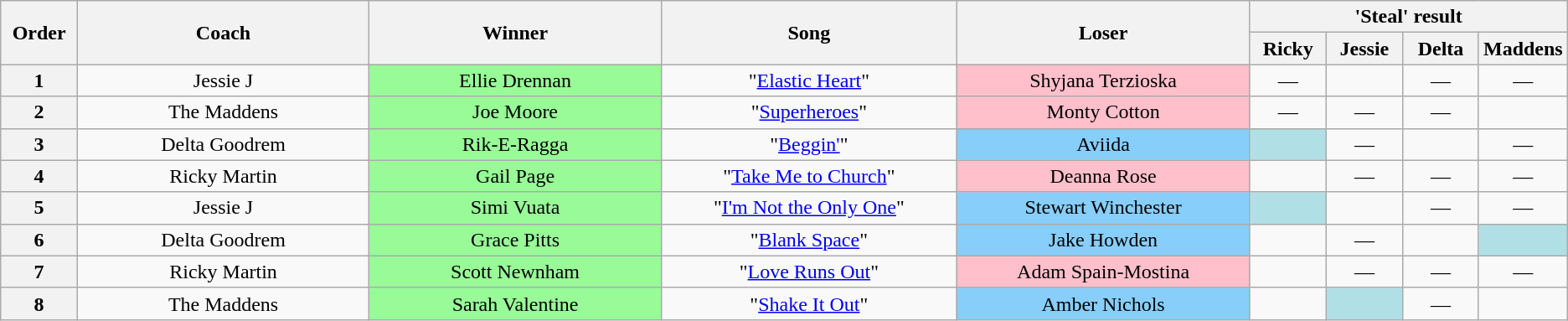<table class="wikitable" style="text-align: center; width: auto;">
<tr>
<th rowspan="2" style="width:5%;">Order</th>
<th rowspan="2" style="width:20%;">Coach</th>
<th rowspan="2" style="width:20%;">Winner</th>
<th rowspan="2" style="width:20%;">Song</th>
<th rowspan="2" style="width:20%;">Loser</th>
<th colspan="4" style="width:20%;">'Steal' result</th>
</tr>
<tr>
<th style="width:05%;">Ricky</th>
<th style="width:05%;">Jessie</th>
<th style="width:05%;">Delta</th>
<th style="width:05%;">Maddens</th>
</tr>
<tr>
<th>1</th>
<td>Jessie J</td>
<td bgcolor="palegreen">Ellie Drennan</td>
<td>"<a href='#'>Elastic Heart</a>"</td>
<td bgcolor="pink">Shyjana Terzioska</td>
<td>—</td>
<td></td>
<td>—</td>
<td>—</td>
</tr>
<tr>
<th>2</th>
<td>The Maddens</td>
<td bgcolor="palegreen">Joe Moore</td>
<td>"<a href='#'>Superheroes</a>"</td>
<td bgcolor="pink">Monty Cotton</td>
<td>—</td>
<td>—</td>
<td>—</td>
<td></td>
</tr>
<tr>
<th>3</th>
<td>Delta Goodrem</td>
<td bgcolor="palegreen">Rik-E-Ragga</td>
<td>"<a href='#'>Beggin'</a>"</td>
<td bgcolor="lightskyblue">Aviida</td>
<td style="background:#B0E0E6;"><strong></strong></td>
<td>—</td>
<td></td>
<td>—</td>
</tr>
<tr>
<th>4</th>
<td>Ricky Martin</td>
<td bgcolor="palegreen">Gail Page</td>
<td>"<a href='#'>Take Me to Church</a>"</td>
<td bgcolor="pink">Deanna Rose</td>
<td></td>
<td>—</td>
<td>—</td>
<td>—</td>
</tr>
<tr>
<th>5</th>
<td>Jessie J</td>
<td bgcolor="palegreen">Simi Vuata</td>
<td>"<a href='#'>I'm Not the Only One</a>"</td>
<td bgcolor="lightskyblue">Stewart Winchester</td>
<td style="background:#B0E0E6;"><strong></strong></td>
<td></td>
<td>—</td>
<td>—</td>
</tr>
<tr>
<th>6</th>
<td>Delta Goodrem</td>
<td bgcolor="palegreen">Grace Pitts</td>
<td>"<a href='#'>Blank Space</a>"</td>
<td bgcolor="lightskyblue">Jake Howden</td>
<td></td>
<td>—</td>
<td></td>
<td style="background:#B0E0E6;"><strong></strong></td>
</tr>
<tr>
<th>7</th>
<td>Ricky Martin</td>
<td bgcolor="palegreen">Scott Newnham</td>
<td>"<a href='#'>Love Runs Out</a>"</td>
<td bgcolor="pink">Adam Spain-Mostina</td>
<td></td>
<td>—</td>
<td>—</td>
<td>—</td>
</tr>
<tr>
<th>8</th>
<td>The Maddens</td>
<td bgcolor="palegreen">Sarah Valentine</td>
<td>"<a href='#'>Shake It Out</a>"</td>
<td bgcolor="lightskyblue">Amber Nichols</td>
<td></td>
<td style="background:#B0E0E6;"><strong></strong></td>
<td>—</td>
<td></td>
</tr>
</table>
